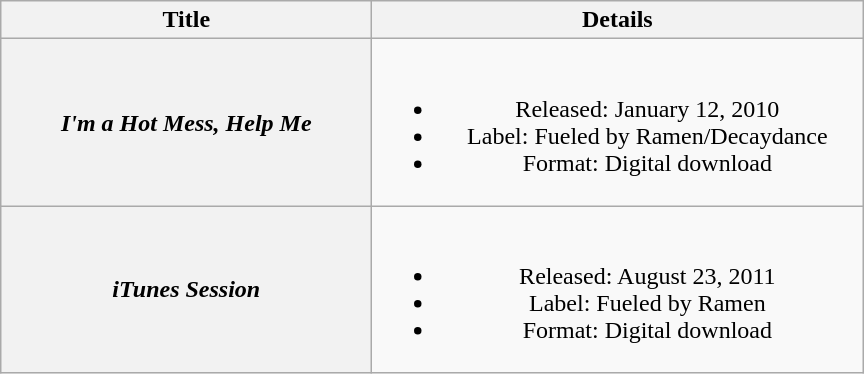<table class="wikitable plainrowheaders" style="text-align:center;">
<tr>
<th style="width:15em;">Title</th>
<th style="width:20em;">Details</th>
</tr>
<tr>
<th scope="row"><em>I'm a Hot Mess, Help Me</em></th>
<td><br><ul><li>Released: January 12, 2010</li><li>Label: Fueled by Ramen/Decaydance</li><li>Format: Digital download</li></ul></td>
</tr>
<tr>
<th scope="row"><em>iTunes Session</em></th>
<td><br><ul><li>Released: August 23, 2011</li><li>Label: Fueled by Ramen</li><li>Format: Digital download</li></ul></td>
</tr>
</table>
